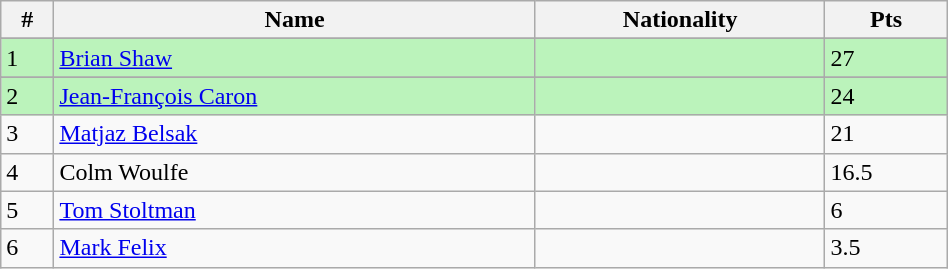<table class="wikitable" style="display: inline-table; width: 50%;">
<tr>
<th>#</th>
<th>Name</th>
<th>Nationality</th>
<th>Pts</th>
</tr>
<tr>
</tr>
<tr bgcolor=bbf3bb>
<td>1</td>
<td><a href='#'>Brian Shaw</a></td>
<td></td>
<td>27</td>
</tr>
<tr>
</tr>
<tr bgcolor=bbf3bb>
<td>2</td>
<td><a href='#'>Jean-François Caron</a></td>
<td></td>
<td>24</td>
</tr>
<tr>
<td>3</td>
<td><a href='#'>Matjaz Belsak</a></td>
<td></td>
<td>21</td>
</tr>
<tr>
<td>4</td>
<td>Colm Woulfe</td>
<td></td>
<td>16.5</td>
</tr>
<tr>
<td>5</td>
<td><a href='#'>Tom Stoltman</a></td>
<td></td>
<td>6</td>
</tr>
<tr>
<td>6</td>
<td><a href='#'>Mark Felix</a></td>
<td></td>
<td>3.5</td>
</tr>
</table>
